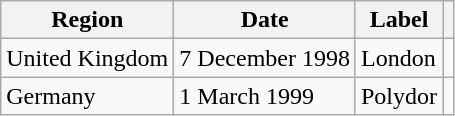<table class="wikitable">
<tr>
<th scope="col">Region</th>
<th scope="col">Date</th>
<th scope="col">Label</th>
<th scope="col"></th>
</tr>
<tr>
<td scope="row">United Kingdom</td>
<td>7 December 1998</td>
<td>London</td>
<td></td>
</tr>
<tr>
<td scope="row">Germany</td>
<td>1 March 1999</td>
<td>Polydor</td>
<td></td>
</tr>
</table>
